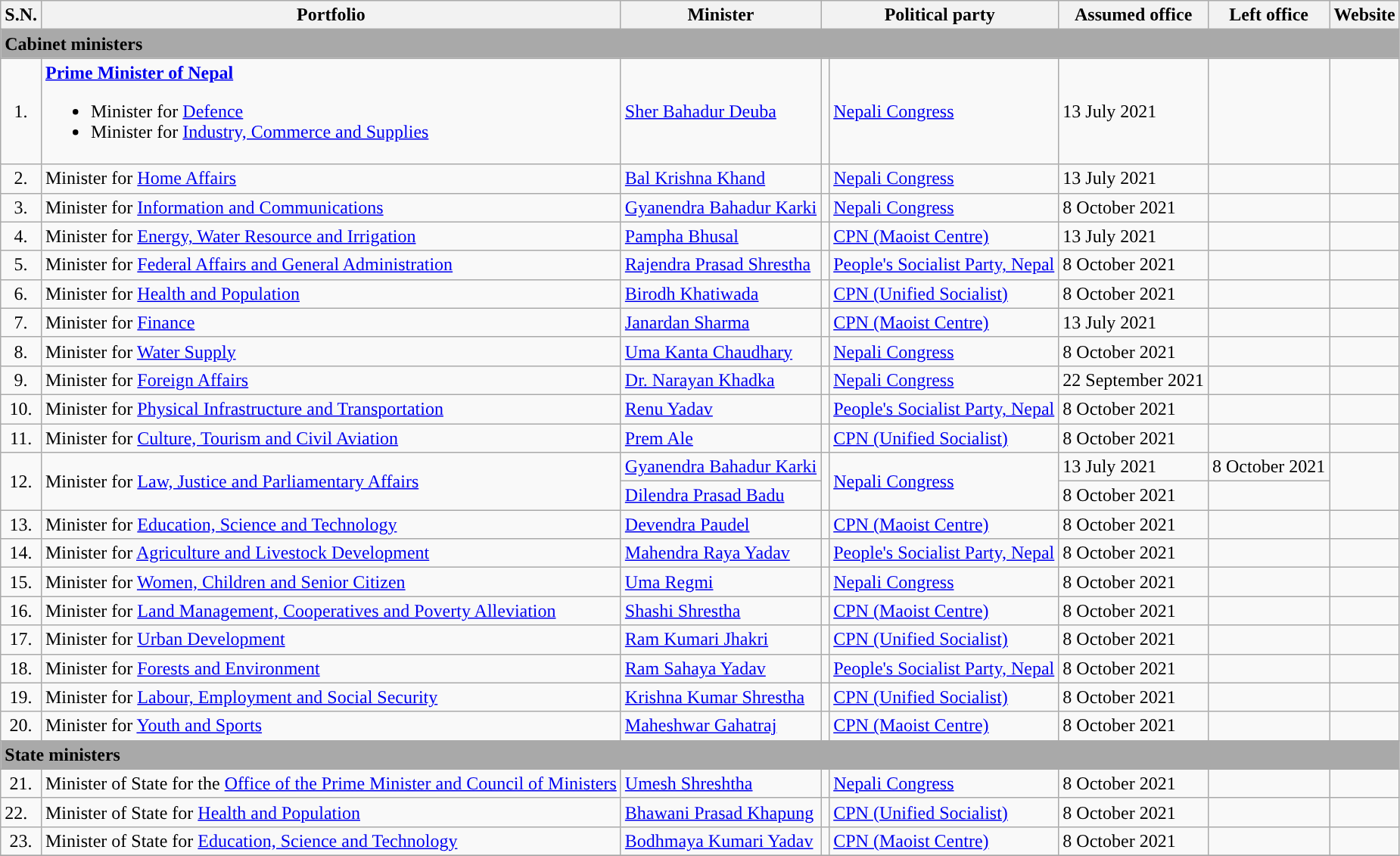<table class="wikitable sortable">
<tr>
<th>S.N.</th>
<th>Portfolio</th>
<th>Minister</th>
<th colspan="2">Political party</th>
<th>Assumed office</th>
<th>Left office</th>
<th>Website</th>
</tr>
<tr>
<td colspan="8" bgcolor="darkgrey"><strong>Cabinet ministers</strong></td>
</tr>
<tr>
<td style="text-align:center;">1.</td>
<td><strong><a href='#'>Prime Minister of Nepal</a></strong><br><ul><li>Minister for <a href='#'>Defence</a></li><li>Minister for <a href='#'>Industry, Commerce and Supplies</a></li></ul></td>
<td><a href='#'>Sher Bahadur Deuba</a></td>
<td></td>
<td><a href='#'>Nepali Congress</a></td>
<td>13 July 2021</td>
<td></td>
<td></td>
</tr>
<tr>
<td style="text-align:center;">2.</td>
<td>Minister for <a href='#'>Home Affairs</a></td>
<td><a href='#'>Bal Krishna Khand</a></td>
<td></td>
<td><a href='#'>Nepali Congress</a></td>
<td>13 July 2021</td>
<td></td>
<td></td>
</tr>
<tr>
<td style="text-align:center;">3.</td>
<td>Minister for <a href='#'>Information and Communications</a></td>
<td><a href='#'>Gyanendra Bahadur Karki</a></td>
<td></td>
<td><a href='#'>Nepali Congress</a></td>
<td>8 October 2021</td>
<td></td>
<td></td>
</tr>
<tr>
<td style="text-align:center;">4.</td>
<td>Minister for <a href='#'>Energy, Water Resource and Irrigation</a></td>
<td><a href='#'>Pampha Bhusal</a></td>
<td></td>
<td><a href='#'>CPN (Maoist Centre)</a></td>
<td>13 July 2021</td>
<td></td>
<td> </td>
</tr>
<tr>
<td style="text-align:center;">5.</td>
<td>Minister for <a href='#'>Federal Affairs and General Administration</a></td>
<td><a href='#'>Rajendra Prasad Shrestha</a></td>
<td></td>
<td><a href='#'>People's Socialist Party, Nepal</a></td>
<td>8 October 2021</td>
<td></td>
<td></td>
</tr>
<tr>
<td style="text-align:center;">6.</td>
<td>Minister for <a href='#'>Health and Population</a></td>
<td><a href='#'>Birodh Khatiwada</a></td>
<td></td>
<td><a href='#'>CPN (Unified Socialist)</a></td>
<td>8 October 2021</td>
<td></td>
<td> </td>
</tr>
<tr>
<td style="text-align:center;">7.</td>
<td>Minister for <a href='#'>Finance</a></td>
<td><a href='#'>Janardan Sharma</a></td>
<td></td>
<td><a href='#'>CPN (Maoist Centre)</a></td>
<td>13 July 2021</td>
<td></td>
<td></td>
</tr>
<tr>
<td style="text-align:center;">8.</td>
<td>Minister for <a href='#'>Water Supply</a></td>
<td><a href='#'>Uma Kanta Chaudhary</a></td>
<td></td>
<td><a href='#'>Nepali Congress</a></td>
<td>8 October 2021</td>
<td></td>
<td></td>
</tr>
<tr>
<td style="text-align:center;">9.</td>
<td>Minister for <a href='#'>Foreign Affairs</a></td>
<td><a href='#'>Dr. Narayan Khadka</a></td>
<td></td>
<td><a href='#'>Nepali Congress</a></td>
<td>22 September 2021</td>
<td></td>
<td></td>
</tr>
<tr>
<td style="text-align:center;">10.</td>
<td>Minister for <a href='#'>Physical Infrastructure and Transportation</a></td>
<td><a href='#'>Renu Yadav</a></td>
<td></td>
<td><a href='#'>People's Socialist Party, Nepal</a></td>
<td>8 October 2021</td>
<td></td>
<td></td>
</tr>
<tr>
<td style="text-align:center;">11.</td>
<td>Minister for <a href='#'>Culture, Tourism and Civil Aviation</a></td>
<td><a href='#'>Prem Ale</a></td>
<td></td>
<td><a href='#'>CPN (Unified Socialist)</a></td>
<td>8 October 2021</td>
<td></td>
<td></td>
</tr>
<tr>
<td rowspan="2" style="text-align:center;">12.</td>
<td rowspan="2">Minister for <a href='#'>Law, Justice and Parliamentary Affairs</a></td>
<td><a href='#'>Gyanendra Bahadur Karki</a></td>
<td rowspan="2"></td>
<td rowspan="2"><a href='#'>Nepali Congress</a></td>
<td>13 July 2021</td>
<td>8 October 2021</td>
<td rowspan="2"></td>
</tr>
<tr>
<td><a href='#'>Dilendra Prasad Badu</a></td>
<td>8 October 2021</td>
<td></td>
</tr>
<tr>
<td style="text-align:center;">13.</td>
<td>Minister for <a href='#'>Education, Science and Technology</a></td>
<td><a href='#'>Devendra Paudel</a></td>
<td></td>
<td><a href='#'>CPN (Maoist Centre)</a></td>
<td>8 October 2021</td>
<td></td>
<td> </td>
</tr>
<tr>
<td style="text-align:center;">14.</td>
<td>Minister for <a href='#'>Agriculture and Livestock Development</a></td>
<td><a href='#'>Mahendra Raya Yadav</a></td>
<td></td>
<td><a href='#'>People's Socialist Party, Nepal</a></td>
<td>8 October 2021</td>
<td></td>
<td></td>
</tr>
<tr>
<td style="text-align:center;">15.</td>
<td>Minister for <a href='#'>Women, Children and Senior Citizen</a></td>
<td><a href='#'>Uma Regmi</a></td>
<td></td>
<td><a href='#'>Nepali Congress</a></td>
<td>8 October 2021</td>
<td></td>
<td></td>
</tr>
<tr>
<td style="text-align:center;">16.</td>
<td>Minister for <a href='#'>Land Management, Cooperatives and Poverty Alleviation</a></td>
<td><a href='#'>Shashi Shrestha</a></td>
<td></td>
<td><a href='#'>CPN (Maoist Centre)</a></td>
<td>8 October 2021</td>
<td></td>
<td></td>
</tr>
<tr>
<td style="text-align:center;">17.</td>
<td>Minister for <a href='#'>Urban Development</a></td>
<td><a href='#'>Ram Kumari Jhakri</a></td>
<td></td>
<td><a href='#'>CPN (Unified Socialist)</a></td>
<td>8 October 2021</td>
<td></td>
<td></td>
</tr>
<tr>
<td style="text-align:center;">18.</td>
<td>Minister for <a href='#'>Forests and Environment</a></td>
<td><a href='#'>Ram Sahaya Yadav</a></td>
<td></td>
<td><a href='#'>People's Socialist Party, Nepal</a></td>
<td>8 October 2021</td>
<td></td>
<td></td>
</tr>
<tr>
<td style="text-align:center;">19.</td>
<td>Minister for <a href='#'>Labour, Employment and Social Security</a></td>
<td><a href='#'>Krishna Kumar Shrestha</a></td>
<td></td>
<td><a href='#'>CPN (Unified Socialist)</a></td>
<td>8 October 2021</td>
<td></td>
<td> </td>
</tr>
<tr>
<td style="text-align:center;">20.</td>
<td>Minister for <a href='#'>Youth and Sports</a></td>
<td><a href='#'>Maheshwar Gahatraj</a></td>
<td></td>
<td><a href='#'>CPN (Maoist Centre)</a></td>
<td>8 October 2021</td>
<td></td>
<td></td>
</tr>
<tr>
<td colspan="8" bgcolor="darkgrey"><strong>State ministers</strong></td>
</tr>
<tr>
<td style="text-align:center;">21.</td>
<td>Minister of State for the <a href='#'>Office of the Prime Minister and Council of Ministers</a></td>
<td><a href='#'>Umesh Shreshtha</a></td>
<td></td>
<td><a href='#'>Nepali Congress</a></td>
<td>8 October 2021</td>
<td></td>
<td></td>
</tr>
<tr>
<td>22.</td>
<td>Minister of State for <a href='#'>Health and Population</a></td>
<td><a href='#'>Bhawani Prasad Khapung</a></td>
<td></td>
<td><a href='#'>CPN (Unified Socialist)</a></td>
<td>8 October 2021</td>
<td></td>
<td> </td>
</tr>
<tr>
<td style="text-align:center;">23.</td>
<td>Minister of State for <a href='#'>Education, Science and Technology</a></td>
<td><a href='#'>Bodhmaya Kumari Yadav</a></td>
<td></td>
<td><a href='#'>CPN (Maoist Centre)</a></td>
<td>8 October 2021</td>
<td></td>
<td> </td>
</tr>
<tr>
</tr>
</table>
